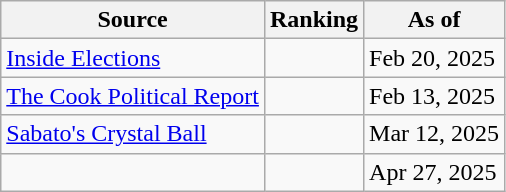<table class="wikitable">
<tr>
<th>Source</th>
<th>Ranking</th>
<th>As of</th>
</tr>
<tr>
<td align="left"><a href='#'>Inside Elections</a></td>
<td></td>
<td>Feb 20, 2025</td>
</tr>
<tr>
<td align="left"><a href='#'>The Cook Political Report</a></td>
<td></td>
<td>Feb 13, 2025</td>
</tr>
<tr>
<td align="left"><a href='#'>Sabato's Crystal Ball</a></td>
<td></td>
<td>Mar 12, 2025</td>
</tr>
<tr>
<td></td>
<td></td>
<td>Apr 27, 2025</td>
</tr>
</table>
